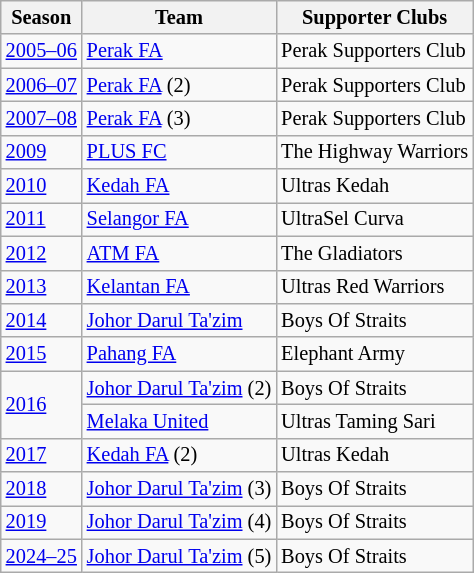<table class="wikitable sortable" style="font-size: 85%;">
<tr>
<th>Season</th>
<th>Team</th>
<th>Supporter Clubs</th>
</tr>
<tr>
<td><a href='#'>2005–06</a></td>
<td> <a href='#'>Perak FA</a></td>
<td> Perak Supporters Club</td>
</tr>
<tr>
<td><a href='#'>2006–07</a></td>
<td> <a href='#'>Perak FA</a> (2)</td>
<td> Perak Supporters Club</td>
</tr>
<tr>
<td><a href='#'>2007–08</a></td>
<td> <a href='#'>Perak FA</a> (3)</td>
<td> Perak Supporters Club</td>
</tr>
<tr>
<td><a href='#'>2009</a></td>
<td> <a href='#'>PLUS FC</a></td>
<td> The Highway Warriors</td>
</tr>
<tr>
<td><a href='#'>2010</a></td>
<td> <a href='#'>Kedah FA</a></td>
<td> Ultras Kedah</td>
</tr>
<tr>
<td><a href='#'>2011</a></td>
<td> <a href='#'>Selangor FA</a></td>
<td> UltraSel Curva</td>
</tr>
<tr>
<td><a href='#'>2012</a></td>
<td> <a href='#'>ATM FA</a></td>
<td> The Gladiators</td>
</tr>
<tr>
<td><a href='#'>2013</a></td>
<td> <a href='#'>Kelantan FA</a></td>
<td> Ultras Red Warriors</td>
</tr>
<tr>
<td><a href='#'>2014</a></td>
<td> <a href='#'>Johor Darul Ta'zim</a></td>
<td> Boys Of Straits</td>
</tr>
<tr>
<td><a href='#'>2015</a></td>
<td> <a href='#'>Pahang FA</a></td>
<td> Elephant Army</td>
</tr>
<tr>
<td rowspan="2"><a href='#'>2016</a></td>
<td> <a href='#'>Johor Darul Ta'zim</a> (2)</td>
<td> Boys Of Straits</td>
</tr>
<tr>
<td> <a href='#'>Melaka United</a></td>
<td> Ultras Taming Sari</td>
</tr>
<tr>
<td><a href='#'>2017</a></td>
<td> <a href='#'>Kedah FA</a> (2)</td>
<td> Ultras Kedah</td>
</tr>
<tr>
<td><a href='#'>2018</a></td>
<td> <a href='#'>Johor Darul Ta'zim</a> (3)</td>
<td> Boys Of Straits</td>
</tr>
<tr>
<td><a href='#'>2019</a></td>
<td> <a href='#'>Johor Darul Ta'zim</a> (4)</td>
<td> Boys Of Straits</td>
</tr>
<tr>
<td><a href='#'>2024–25</a></td>
<td> <a href='#'>Johor Darul Ta'zim</a> (5)</td>
<td> Boys Of Straits</td>
</tr>
</table>
